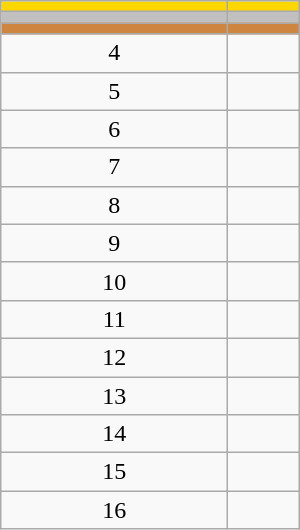<table class="wikitable" style="width:200px;">
<tr style="background:gold;">
<td align=center></td>
<td></td>
</tr>
<tr style="background:silver;">
<td align=center></td>
<td></td>
</tr>
<tr style="background:peru;">
<td align=center></td>
<td></td>
</tr>
<tr>
<td align=center>4</td>
<td></td>
</tr>
<tr>
<td align=center>5</td>
<td></td>
</tr>
<tr>
<td align=center>6</td>
<td></td>
</tr>
<tr>
<td align=center>7</td>
<td></td>
</tr>
<tr>
<td align=center>8</td>
<td></td>
</tr>
<tr>
<td align=center>9</td>
<td></td>
</tr>
<tr>
<td align=center>10</td>
<td></td>
</tr>
<tr>
<td align=center>11</td>
<td></td>
</tr>
<tr>
<td align=center>12</td>
<td></td>
</tr>
<tr>
<td align=center>13</td>
<td></td>
</tr>
<tr>
<td align=center>14</td>
<td></td>
</tr>
<tr>
<td align=center>15</td>
<td></td>
</tr>
<tr>
<td align=center>16</td>
<td></td>
</tr>
</table>
